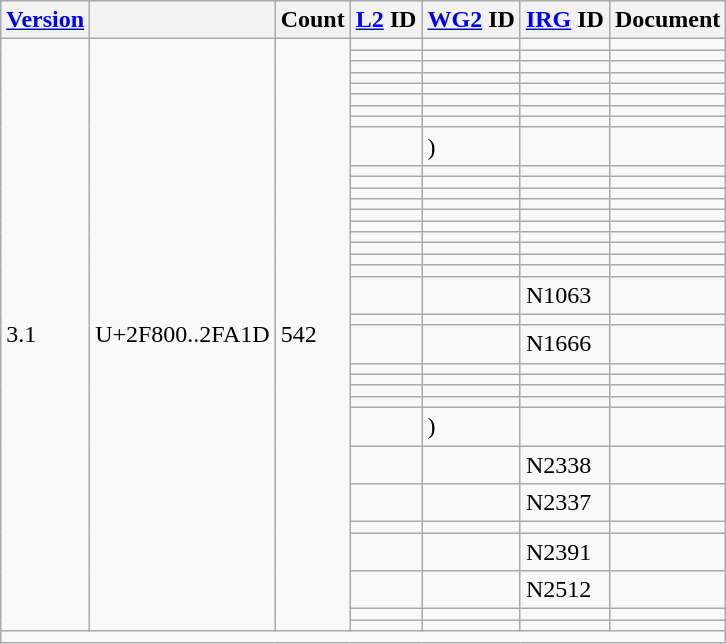<table class="wikitable collapsible sticky-header">
<tr>
<th><a href='#'>Version</a></th>
<th></th>
<th>Count</th>
<th><a href='#'>L2</a> ID</th>
<th><a href='#'>WG2</a> ID</th>
<th><a href='#'>IRG</a> ID</th>
<th>Document</th>
</tr>
<tr>
<td rowspan="34">3.1</td>
<td rowspan="34">U+2F800..2FA1D</td>
<td rowspan="34">542</td>
<td></td>
<td></td>
<td></td>
<td></td>
</tr>
<tr>
<td></td>
<td></td>
<td></td>
<td></td>
</tr>
<tr>
<td></td>
<td></td>
<td></td>
<td></td>
</tr>
<tr>
<td></td>
<td></td>
<td></td>
<td></td>
</tr>
<tr>
<td></td>
<td></td>
<td></td>
<td></td>
</tr>
<tr>
<td></td>
<td></td>
<td></td>
<td></td>
</tr>
<tr>
<td></td>
<td></td>
<td></td>
<td></td>
</tr>
<tr>
<td></td>
<td></td>
<td></td>
<td></td>
</tr>
<tr>
<td></td>
<td> )</td>
<td></td>
<td></td>
</tr>
<tr>
<td></td>
<td></td>
<td></td>
<td></td>
</tr>
<tr>
<td></td>
<td></td>
<td></td>
<td></td>
</tr>
<tr>
<td></td>
<td></td>
<td></td>
<td></td>
</tr>
<tr>
<td></td>
<td></td>
<td></td>
<td></td>
</tr>
<tr>
<td></td>
<td></td>
<td></td>
<td></td>
</tr>
<tr>
<td></td>
<td></td>
<td></td>
<td></td>
</tr>
<tr>
<td></td>
<td></td>
<td></td>
<td></td>
</tr>
<tr>
<td></td>
<td></td>
<td></td>
<td></td>
</tr>
<tr>
<td></td>
<td></td>
<td></td>
<td></td>
</tr>
<tr>
<td></td>
<td></td>
<td></td>
<td></td>
</tr>
<tr>
<td></td>
<td></td>
<td>N1063</td>
<td></td>
</tr>
<tr>
<td></td>
<td></td>
<td></td>
<td></td>
</tr>
<tr>
<td></td>
<td></td>
<td>N1666</td>
<td></td>
</tr>
<tr>
<td></td>
<td></td>
<td></td>
<td></td>
</tr>
<tr>
<td></td>
<td></td>
<td></td>
<td></td>
</tr>
<tr>
<td></td>
<td></td>
<td></td>
<td></td>
</tr>
<tr>
<td></td>
<td></td>
<td></td>
<td></td>
</tr>
<tr>
<td></td>
<td> )</td>
<td></td>
<td></td>
</tr>
<tr>
<td></td>
<td></td>
<td>N2338</td>
<td></td>
</tr>
<tr>
<td></td>
<td></td>
<td>N2337</td>
<td></td>
</tr>
<tr>
<td></td>
<td></td>
<td></td>
<td></td>
</tr>
<tr>
<td></td>
<td></td>
<td>N2391</td>
<td></td>
</tr>
<tr>
<td></td>
<td></td>
<td>N2512</td>
<td></td>
</tr>
<tr>
<td></td>
<td></td>
<td></td>
<td></td>
</tr>
<tr>
<td></td>
<td></td>
<td></td>
<td></td>
</tr>
<tr class="sortbottom">
<td colspan="7"></td>
</tr>
</table>
